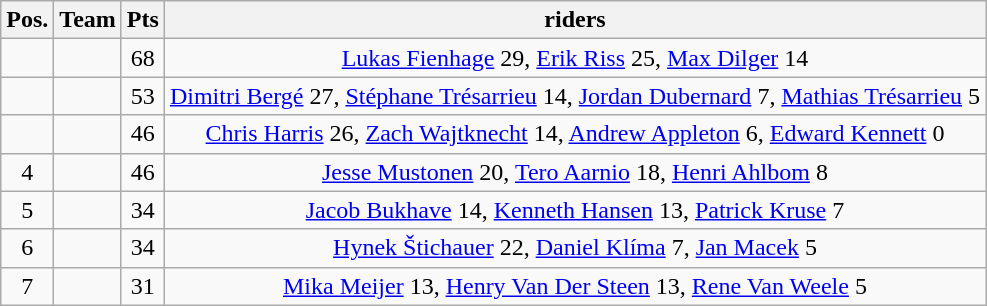<table class=wikitable>
<tr>
<th>Pos.</th>
<th>Team</th>
<th>Pts</th>
<th>riders</th>
</tr>
<tr align=center>
<td></td>
<td align=left></td>
<td>68</td>
<td><a href='#'>Lukas Fienhage</a> 29, <a href='#'>Erik Riss</a> 25, <a href='#'>Max Dilger</a> 14</td>
</tr>
<tr align=center>
<td></td>
<td align=left></td>
<td>53</td>
<td><a href='#'>Dimitri Bergé</a> 27, <a href='#'>Stéphane Trésarrieu</a> 14, <a href='#'>Jordan Dubernard</a> 7, <a href='#'>Mathias Trésarrieu</a> 5</td>
</tr>
<tr align=center>
<td></td>
<td align=left></td>
<td>46</td>
<td><a href='#'>Chris Harris</a> 26, <a href='#'>Zach Wajtknecht</a> 14, <a href='#'>Andrew Appleton</a> 6, <a href='#'>Edward Kennett</a> 0</td>
</tr>
<tr align=center>
<td>4</td>
<td align=left></td>
<td>46</td>
<td><a href='#'>Jesse Mustonen</a> 20, <a href='#'>Tero Aarnio</a> 18, <a href='#'>Henri Ahlbom</a> 8</td>
</tr>
<tr align=center>
<td>5</td>
<td align=left></td>
<td>34</td>
<td><a href='#'>Jacob Bukhave</a> 14, <a href='#'>Kenneth Hansen</a> 13, <a href='#'>Patrick Kruse</a> 7</td>
</tr>
<tr align=center>
<td>6</td>
<td align=left></td>
<td>34</td>
<td><a href='#'>Hynek Štichauer</a> 22, <a href='#'>Daniel Klíma</a> 7, <a href='#'>Jan Macek</a> 5</td>
</tr>
<tr align=center>
<td>7</td>
<td align=left></td>
<td>31</td>
<td><a href='#'>Mika Meijer</a> 13, <a href='#'>Henry Van Der Steen</a> 13, <a href='#'>Rene Van Weele</a> 5</td>
</tr>
</table>
